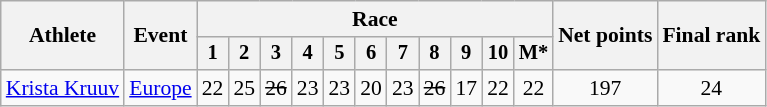<table class="wikitable" style="font-size:90%">
<tr>
<th rowspan=2>Athlete</th>
<th rowspan=2>Event</th>
<th colspan=11>Race</th>
<th rowspan=2>Net points</th>
<th rowspan=2>Final rank</th>
</tr>
<tr style="font-size:95%">
<th>1</th>
<th>2</th>
<th>3</th>
<th>4</th>
<th>5</th>
<th>6</th>
<th>7</th>
<th>8</th>
<th>9</th>
<th>10</th>
<th>M*</th>
</tr>
<tr align=center>
<td align=left><a href='#'>Krista Kruuv</a></td>
<td align=left><a href='#'>Europe</a></td>
<td>22</td>
<td>25</td>
<td><s>26</s></td>
<td>23</td>
<td>23</td>
<td>20</td>
<td>23</td>
<td><s>26</s></td>
<td>17</td>
<td>22</td>
<td>22</td>
<td>197</td>
<td>24</td>
</tr>
</table>
